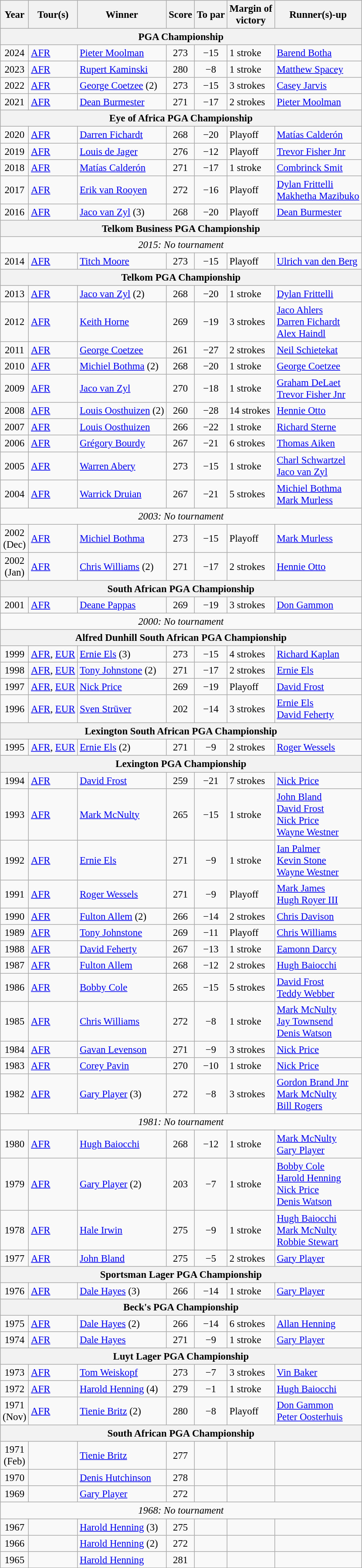<table class=wikitable style="font-size:95%">
<tr>
<th>Year</th>
<th>Tour(s)</th>
<th>Winner</th>
<th>Score</th>
<th>To par</th>
<th>Margin of<br>victory</th>
<th>Runner(s)-up</th>
</tr>
<tr>
<th colspan=7>PGA Championship</th>
</tr>
<tr>
<td align=center>2024</td>
<td><a href='#'>AFR</a></td>
<td> <a href='#'>Pieter Moolman</a></td>
<td align=center>273</td>
<td align=center>−15</td>
<td>1 stroke</td>
<td> <a href='#'>Barend Botha</a></td>
</tr>
<tr>
<td align=center>2023</td>
<td><a href='#'>AFR</a></td>
<td> <a href='#'>Rupert Kaminski</a></td>
<td align=center>280</td>
<td align=center>−8</td>
<td>1 stroke</td>
<td> <a href='#'>Matthew Spacey</a></td>
</tr>
<tr>
<td align=center>2022</td>
<td><a href='#'>AFR</a></td>
<td> <a href='#'>George Coetzee</a> (2)</td>
<td align=center>273</td>
<td align=center>−15</td>
<td>3 strokes</td>
<td> <a href='#'>Casey Jarvis</a></td>
</tr>
<tr>
<td align=center>2021</td>
<td><a href='#'>AFR</a></td>
<td> <a href='#'>Dean Burmester</a></td>
<td align=center>271</td>
<td align=center>−17</td>
<td>2 strokes</td>
<td> <a href='#'>Pieter Moolman</a></td>
</tr>
<tr>
<th colspan=7>Eye of Africa PGA Championship</th>
</tr>
<tr>
<td align=center>2020</td>
<td><a href='#'>AFR</a></td>
<td> <a href='#'>Darren Fichardt</a></td>
<td align=center>268</td>
<td align=center>−20</td>
<td>Playoff</td>
<td> <a href='#'>Matías Calderón</a></td>
</tr>
<tr>
<td align=center>2019</td>
<td><a href='#'>AFR</a></td>
<td> <a href='#'>Louis de Jager</a></td>
<td align=center>276</td>
<td align=center>−12</td>
<td>Playoff</td>
<td> <a href='#'>Trevor Fisher Jnr</a></td>
</tr>
<tr>
<td align=center>2018</td>
<td><a href='#'>AFR</a></td>
<td> <a href='#'>Matías Calderón</a></td>
<td align=center>271</td>
<td align=center>−17</td>
<td>1 stroke</td>
<td> <a href='#'>Combrinck Smit</a></td>
</tr>
<tr>
<td align=center>2017</td>
<td><a href='#'>AFR</a></td>
<td> <a href='#'>Erik van Rooyen</a></td>
<td align=center>272</td>
<td align=center>−16</td>
<td>Playoff</td>
<td> <a href='#'>Dylan Frittelli</a><br> <a href='#'>Makhetha Mazibuko</a></td>
</tr>
<tr>
<td align=center>2016</td>
<td><a href='#'>AFR</a></td>
<td> <a href='#'>Jaco van Zyl</a> (3)</td>
<td align=center>268</td>
<td align=center>−20</td>
<td>Playoff</td>
<td> <a href='#'>Dean Burmester</a></td>
</tr>
<tr>
<th colspan=7>Telkom Business PGA Championship</th>
</tr>
<tr>
<td colspan=7 align=center><em>2015: No tournament</em></td>
</tr>
<tr>
<td align=center>2014</td>
<td><a href='#'>AFR</a></td>
<td> <a href='#'>Titch Moore</a></td>
<td align=center>273</td>
<td align=center>−15</td>
<td>Playoff</td>
<td> <a href='#'>Ulrich van den Berg</a></td>
</tr>
<tr>
<th colspan=7>Telkom PGA Championship</th>
</tr>
<tr>
<td align=center>2013</td>
<td><a href='#'>AFR</a></td>
<td> <a href='#'>Jaco van Zyl</a> (2)</td>
<td align=center>268</td>
<td align=center>−20</td>
<td>1 stroke</td>
<td> <a href='#'>Dylan Frittelli</a></td>
</tr>
<tr>
<td align=center>2012</td>
<td><a href='#'>AFR</a></td>
<td> <a href='#'>Keith Horne</a></td>
<td align=center>269</td>
<td align=center>−19</td>
<td>3 strokes</td>
<td> <a href='#'>Jaco Ahlers</a><br> <a href='#'>Darren Fichardt</a><br> <a href='#'>Alex Haindl</a></td>
</tr>
<tr>
<td align=center>2011</td>
<td><a href='#'>AFR</a></td>
<td> <a href='#'>George Coetzee</a></td>
<td align=center>261</td>
<td align=center>−27</td>
<td>2 strokes</td>
<td> <a href='#'>Neil Schietekat</a></td>
</tr>
<tr>
<td align=center>2010</td>
<td><a href='#'>AFR</a></td>
<td> <a href='#'>Michiel Bothma</a> (2)</td>
<td align=center>268</td>
<td align=center>−20</td>
<td>1 stroke</td>
<td> <a href='#'>George Coetzee</a></td>
</tr>
<tr>
<td align=center>2009</td>
<td><a href='#'>AFR</a></td>
<td> <a href='#'>Jaco van Zyl</a></td>
<td align=center>270</td>
<td align=center>−18</td>
<td>1 stroke</td>
<td> <a href='#'>Graham DeLaet</a><br> <a href='#'>Trevor Fisher Jnr</a></td>
</tr>
<tr>
<td align=center>2008</td>
<td><a href='#'>AFR</a></td>
<td> <a href='#'>Louis Oosthuizen</a> (2)</td>
<td align=center>260</td>
<td align=center>−28</td>
<td>14 strokes</td>
<td> <a href='#'>Hennie Otto</a></td>
</tr>
<tr>
<td align=center>2007</td>
<td><a href='#'>AFR</a></td>
<td> <a href='#'>Louis Oosthuizen</a></td>
<td align=center>266</td>
<td align=center>−22</td>
<td>1 stroke</td>
<td> <a href='#'>Richard Sterne</a></td>
</tr>
<tr>
<td align=center>2006</td>
<td><a href='#'>AFR</a></td>
<td> <a href='#'>Grégory Bourdy</a></td>
<td align=center>267</td>
<td align=center>−21</td>
<td>6 strokes</td>
<td> <a href='#'>Thomas Aiken</a></td>
</tr>
<tr>
<td align=center>2005</td>
<td><a href='#'>AFR</a></td>
<td> <a href='#'>Warren Abery</a></td>
<td align=center>273</td>
<td align=center>−15</td>
<td>1 stroke</td>
<td> <a href='#'>Charl Schwartzel</a><br> <a href='#'>Jaco van Zyl</a></td>
</tr>
<tr>
<td align=center>2004</td>
<td><a href='#'>AFR</a></td>
<td> <a href='#'>Warrick Druian</a></td>
<td align=center>267</td>
<td align=center>−21</td>
<td>5 strokes</td>
<td> <a href='#'>Michiel Bothma</a><br> <a href='#'>Mark Murless</a></td>
</tr>
<tr>
<td colspan=7 align=center><em>2003: No tournament</em></td>
</tr>
<tr>
<td align=center>2002<br>(Dec)</td>
<td><a href='#'>AFR</a></td>
<td> <a href='#'>Michiel Bothma</a></td>
<td align=center>273</td>
<td align=center>−15</td>
<td>Playoff</td>
<td> <a href='#'>Mark Murless</a></td>
</tr>
<tr>
<td align=center>2002<br>(Jan)</td>
<td><a href='#'>AFR</a></td>
<td> <a href='#'>Chris Williams</a> (2)</td>
<td align=center>271</td>
<td align=center>−17</td>
<td>2 strokes</td>
<td> <a href='#'>Hennie Otto</a></td>
</tr>
<tr>
<th colspan=7>South African PGA Championship</th>
</tr>
<tr>
<td align=center>2001</td>
<td><a href='#'>AFR</a></td>
<td> <a href='#'>Deane Pappas</a></td>
<td align=center>269</td>
<td align=center>−19</td>
<td>3 strokes</td>
<td> <a href='#'>Don Gammon</a></td>
</tr>
<tr>
<td colspan=7 align=center><em>2000: No tournament</em></td>
</tr>
<tr>
<th colspan=7>Alfred Dunhill South African PGA Championship</th>
</tr>
<tr>
<td align=center>1999</td>
<td><a href='#'>AFR</a>, <a href='#'>EUR</a></td>
<td> <a href='#'>Ernie Els</a> (3)</td>
<td align=center>273</td>
<td align=center>−15</td>
<td>4 strokes</td>
<td> <a href='#'>Richard Kaplan</a></td>
</tr>
<tr>
<td align=center>1998</td>
<td><a href='#'>AFR</a>, <a href='#'>EUR</a></td>
<td> <a href='#'>Tony Johnstone</a> (2)</td>
<td align=center>271</td>
<td align=center>−17</td>
<td>2 strokes</td>
<td> <a href='#'>Ernie Els</a></td>
</tr>
<tr>
<td align=center>1997</td>
<td><a href='#'>AFR</a>, <a href='#'>EUR</a></td>
<td> <a href='#'>Nick Price</a></td>
<td align=center>269</td>
<td align=center>−19</td>
<td>Playoff</td>
<td> <a href='#'>David Frost</a></td>
</tr>
<tr>
<td align=center>1996</td>
<td><a href='#'>AFR</a>, <a href='#'>EUR</a></td>
<td> <a href='#'>Sven Strüver</a></td>
<td align=center>202</td>
<td align=center>−14</td>
<td>3 strokes</td>
<td> <a href='#'>Ernie Els</a><br> <a href='#'>David Feherty</a></td>
</tr>
<tr>
<th colspan=7>Lexington South African PGA Championship</th>
</tr>
<tr>
<td align=center>1995</td>
<td><a href='#'>AFR</a>, <a href='#'>EUR</a></td>
<td> <a href='#'>Ernie Els</a> (2)</td>
<td align=center>271</td>
<td align=center>−9</td>
<td>2 strokes</td>
<td> <a href='#'>Roger Wessels</a></td>
</tr>
<tr>
<th colspan=7>Lexington PGA Championship</th>
</tr>
<tr>
<td align=center>1994</td>
<td><a href='#'>AFR</a></td>
<td> <a href='#'>David Frost</a></td>
<td align=center>259</td>
<td align=center>−21</td>
<td>7 strokes</td>
<td> <a href='#'>Nick Price</a></td>
</tr>
<tr>
<td align=center>1993</td>
<td><a href='#'>AFR</a></td>
<td> <a href='#'>Mark McNulty</a></td>
<td align=center>265</td>
<td align=center>−15</td>
<td>1 stroke</td>
<td> <a href='#'>John Bland</a><br> <a href='#'>David Frost</a><br> <a href='#'>Nick Price</a><br> <a href='#'>Wayne Westner</a></td>
</tr>
<tr>
<td align=center>1992</td>
<td><a href='#'>AFR</a></td>
<td> <a href='#'>Ernie Els</a></td>
<td align=center>271</td>
<td align=center>−9</td>
<td>1 stroke</td>
<td> <a href='#'>Ian Palmer</a><br> <a href='#'>Kevin Stone</a><br> <a href='#'>Wayne Westner</a></td>
</tr>
<tr>
<td align=center>1991</td>
<td><a href='#'>AFR</a></td>
<td> <a href='#'>Roger Wessels</a></td>
<td align=center>271</td>
<td align=center>−9</td>
<td>Playoff</td>
<td> <a href='#'>Mark James</a><br> <a href='#'>Hugh Royer III</a></td>
</tr>
<tr>
<td align=center>1990</td>
<td><a href='#'>AFR</a></td>
<td> <a href='#'>Fulton Allem</a> (2)</td>
<td align=center>266</td>
<td align=center>−14</td>
<td>2 strokes</td>
<td> <a href='#'>Chris Davison</a></td>
</tr>
<tr>
<td align=center>1989</td>
<td><a href='#'>AFR</a></td>
<td> <a href='#'>Tony Johnstone</a></td>
<td align=center>269</td>
<td align=center>−11</td>
<td>Playoff</td>
<td> <a href='#'>Chris Williams</a></td>
</tr>
<tr>
<td align=center>1988</td>
<td><a href='#'>AFR</a></td>
<td> <a href='#'>David Feherty</a></td>
<td align=center>267</td>
<td align=center>−13</td>
<td>1 stroke</td>
<td> <a href='#'>Eamonn Darcy</a></td>
</tr>
<tr>
<td align=center>1987</td>
<td><a href='#'>AFR</a></td>
<td> <a href='#'>Fulton Allem</a></td>
<td align=center>268</td>
<td align=center>−12</td>
<td>2 strokes</td>
<td> <a href='#'>Hugh Baiocchi</a></td>
</tr>
<tr>
<td align=center>1986</td>
<td><a href='#'>AFR</a></td>
<td> <a href='#'>Bobby Cole</a></td>
<td align=center>265</td>
<td align=center>−15</td>
<td>5 strokes</td>
<td> <a href='#'>David Frost</a><br> <a href='#'>Teddy Webber</a></td>
</tr>
<tr>
<td align=center>1985</td>
<td><a href='#'>AFR</a></td>
<td> <a href='#'>Chris Williams</a></td>
<td align=center>272</td>
<td align=center>−8</td>
<td>1 stroke</td>
<td> <a href='#'>Mark McNulty</a><br> <a href='#'>Jay Townsend</a><br> <a href='#'>Denis Watson</a></td>
</tr>
<tr>
<td align=center>1984</td>
<td><a href='#'>AFR</a></td>
<td> <a href='#'>Gavan Levenson</a></td>
<td align=center>271</td>
<td align=center>−9</td>
<td>3 strokes</td>
<td> <a href='#'>Nick Price</a></td>
</tr>
<tr>
<td align=center>1983</td>
<td><a href='#'>AFR</a></td>
<td> <a href='#'>Corey Pavin</a></td>
<td align=center>270</td>
<td align=center>−10</td>
<td>1 stroke</td>
<td> <a href='#'>Nick Price</a></td>
</tr>
<tr>
<td align=center>1982</td>
<td><a href='#'>AFR</a></td>
<td> <a href='#'>Gary Player</a> (3)</td>
<td align=center>272</td>
<td align=center>−8</td>
<td>3 strokes</td>
<td> <a href='#'>Gordon Brand Jnr</a><br> <a href='#'>Mark McNulty</a><br> <a href='#'>Bill Rogers</a></td>
</tr>
<tr>
<td colspan=7 align=center><em>1981: No tournament</em></td>
</tr>
<tr>
<td align=center>1980</td>
<td><a href='#'>AFR</a></td>
<td> <a href='#'>Hugh Baiocchi</a></td>
<td align=center>268</td>
<td align=center>−12</td>
<td>1 stroke</td>
<td> <a href='#'>Mark McNulty</a><br> <a href='#'>Gary Player</a></td>
</tr>
<tr>
<td align=center>1979</td>
<td><a href='#'>AFR</a></td>
<td> <a href='#'>Gary Player</a> (2)</td>
<td align=center>203</td>
<td align=center>−7</td>
<td>1 stroke</td>
<td> <a href='#'>Bobby Cole</a><br> <a href='#'>Harold Henning</a><br> <a href='#'>Nick Price</a><br> <a href='#'>Denis Watson</a></td>
</tr>
<tr>
<td align=center>1978</td>
<td><a href='#'>AFR</a></td>
<td> <a href='#'>Hale Irwin</a></td>
<td align=center>275</td>
<td align=center>−9</td>
<td>1 stroke</td>
<td> <a href='#'>Hugh Baiocchi</a><br> <a href='#'>Mark McNulty</a><br> <a href='#'>Robbie Stewart</a></td>
</tr>
<tr>
<td align=center>1977</td>
<td><a href='#'>AFR</a></td>
<td> <a href='#'>John Bland</a></td>
<td align=center>275</td>
<td align=center>−5</td>
<td>2 strokes</td>
<td> <a href='#'>Gary Player</a></td>
</tr>
<tr>
<th colspan=7>Sportsman Lager PGA Championship</th>
</tr>
<tr>
<td align=center>1976</td>
<td><a href='#'>AFR</a></td>
<td> <a href='#'>Dale Hayes</a> (3)</td>
<td align=center>266</td>
<td align=center>−14</td>
<td>1 stroke</td>
<td> <a href='#'>Gary Player</a></td>
</tr>
<tr>
<th colspan=7>Beck's PGA Championship</th>
</tr>
<tr>
<td align=center>1975</td>
<td><a href='#'>AFR</a></td>
<td> <a href='#'>Dale Hayes</a> (2)</td>
<td align=center>266</td>
<td align=center>−14</td>
<td>6 strokes</td>
<td> <a href='#'>Allan Henning</a></td>
</tr>
<tr>
<td align=center>1974</td>
<td><a href='#'>AFR</a></td>
<td> <a href='#'>Dale Hayes</a></td>
<td align=center>271</td>
<td align=center>−9</td>
<td>1 stroke</td>
<td> <a href='#'>Gary Player</a></td>
</tr>
<tr>
<th colspan=7>Luyt Lager PGA Championship</th>
</tr>
<tr>
<td align=center>1973</td>
<td><a href='#'>AFR</a></td>
<td> <a href='#'>Tom Weiskopf</a></td>
<td align=center>273</td>
<td align=center>−7</td>
<td>3 strokes</td>
<td> <a href='#'>Vin Baker</a></td>
</tr>
<tr>
<td align=center>1972</td>
<td><a href='#'>AFR</a></td>
<td> <a href='#'>Harold Henning</a> (4)</td>
<td align=center>279</td>
<td align=center>−1</td>
<td>1 stroke</td>
<td> <a href='#'>Hugh Baiocchi</a></td>
</tr>
<tr>
<td align=center>1971<br>(Nov)</td>
<td><a href='#'>AFR</a></td>
<td> <a href='#'>Tienie Britz</a> (2)</td>
<td align=center>280</td>
<td align=center>−8</td>
<td>Playoff</td>
<td> <a href='#'>Don Gammon</a><br> <a href='#'>Peter Oosterhuis</a></td>
</tr>
<tr>
<th colspan=7>South African PGA Championship</th>
</tr>
<tr>
<td align=center>1971<br>(Feb)</td>
<td></td>
<td> <a href='#'>Tienie Britz</a></td>
<td align=center>277</td>
<td align=center></td>
<td></td>
<td></td>
</tr>
<tr>
<td align=center>1970</td>
<td></td>
<td> <a href='#'>Denis Hutchinson</a></td>
<td align=center>278</td>
<td align=center></td>
<td></td>
<td></td>
</tr>
<tr>
<td align=center>1969</td>
<td></td>
<td> <a href='#'>Gary Player</a></td>
<td align=center>272</td>
<td align=center></td>
<td></td>
<td></td>
</tr>
<tr>
<td colspan=7 align=center><em>1968: No tournament</em></td>
</tr>
<tr>
<td align=center>1967</td>
<td></td>
<td> <a href='#'>Harold Henning</a> (3)</td>
<td align=center>275</td>
<td align=center></td>
<td></td>
<td></td>
</tr>
<tr>
<td align=center>1966</td>
<td></td>
<td> <a href='#'>Harold Henning</a> (2)</td>
<td align=center>272</td>
<td align=center></td>
<td></td>
<td></td>
</tr>
<tr>
<td align=center>1965</td>
<td></td>
<td> <a href='#'>Harold Henning</a></td>
<td align=center>281</td>
<td align=center></td>
<td></td>
<td></td>
</tr>
</table>
